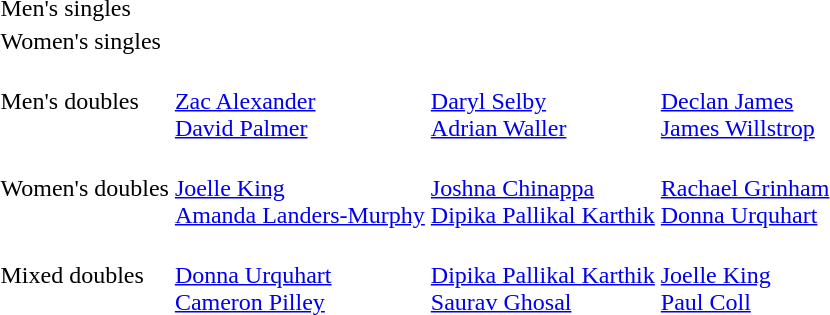<table>
<tr>
<td>Men's singles<br></td>
<td></td>
<td></td>
<td></td>
</tr>
<tr>
<td>Women's singles<br></td>
<td></td>
<td></td>
<td></td>
</tr>
<tr>
<td>Men's doubles<br></td>
<td><br><a href='#'>Zac Alexander</a><br><a href='#'>David Palmer</a></td>
<td><br><a href='#'>Daryl Selby</a><br><a href='#'>Adrian Waller</a></td>
<td><br><a href='#'>Declan James</a><br><a href='#'>James Willstrop</a></td>
</tr>
<tr>
<td>Women's doubles<br></td>
<td><br><a href='#'>Joelle King</a><br><a href='#'>Amanda Landers-Murphy</a></td>
<td><br><a href='#'>Joshna Chinappa</a><br><a href='#'>Dipika Pallikal Karthik</a></td>
<td><br><a href='#'>Rachael Grinham</a><br><a href='#'>Donna Urquhart</a></td>
</tr>
<tr>
<td>Mixed doubles<br></td>
<td><br><a href='#'>Donna Urquhart</a><br><a href='#'>Cameron Pilley</a></td>
<td><br><a href='#'>Dipika Pallikal Karthik</a><br><a href='#'>Saurav Ghosal</a></td>
<td><br><a href='#'>Joelle King</a><br><a href='#'>Paul Coll</a></td>
</tr>
</table>
